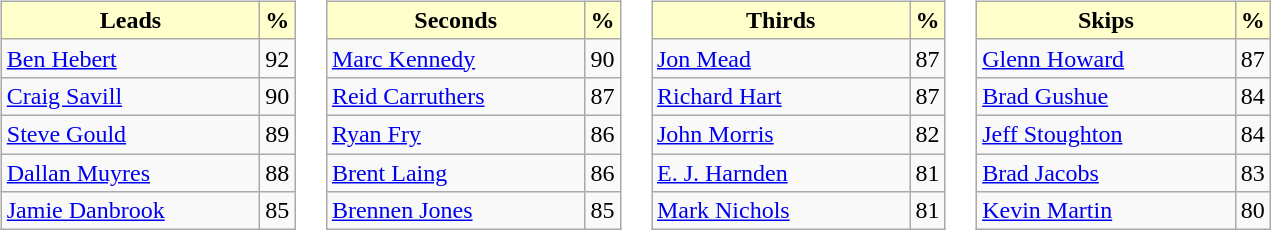<table>
<tr>
<td valign=top><br><table class="wikitable">
<tr>
<th style="background: #ffffcc; width:165px;">Leads</th>
<th style="background: #ffffcc;">%</th>
</tr>
<tr>
<td> <a href='#'>Ben Hebert</a></td>
<td>92</td>
</tr>
<tr>
<td> <a href='#'>Craig Savill</a></td>
<td>90</td>
</tr>
<tr>
<td> <a href='#'>Steve Gould</a></td>
<td>89</td>
</tr>
<tr>
<td> <a href='#'>Dallan Muyres</a></td>
<td>88</td>
</tr>
<tr>
<td> <a href='#'>Jamie Danbrook</a></td>
<td>85</td>
</tr>
</table>
</td>
<td valign=top><br><table class="wikitable">
<tr>
<th style="background: #ffffcc; width:165px;">Seconds</th>
<th style="background: #ffffcc;">%</th>
</tr>
<tr>
<td> <a href='#'>Marc Kennedy</a></td>
<td>90</td>
</tr>
<tr>
<td> <a href='#'>Reid Carruthers</a></td>
<td>87</td>
</tr>
<tr>
<td> <a href='#'>Ryan Fry</a></td>
<td>86</td>
</tr>
<tr>
<td> <a href='#'>Brent Laing</a></td>
<td>86</td>
</tr>
<tr>
<td> <a href='#'>Brennen Jones</a></td>
<td>85</td>
</tr>
</table>
</td>
<td valign=top><br><table class="wikitable">
<tr>
<th style="background: #ffffcc; width:165px;">Thirds</th>
<th style="background: #ffffcc;">%</th>
</tr>
<tr>
<td> <a href='#'>Jon Mead</a></td>
<td>87</td>
</tr>
<tr>
<td> <a href='#'>Richard Hart</a></td>
<td>87</td>
</tr>
<tr>
<td> <a href='#'>John Morris</a></td>
<td>82</td>
</tr>
<tr>
<td> <a href='#'>E. J. Harnden</a></td>
<td>81</td>
</tr>
<tr>
<td> <a href='#'>Mark Nichols</a></td>
<td>81</td>
</tr>
</table>
</td>
<td valign=top><br><table class="wikitable">
<tr>
<th style="background: #ffffcc; width:165px;">Skips</th>
<th style="background: #ffffcc;">%</th>
</tr>
<tr>
<td> <a href='#'>Glenn Howard</a></td>
<td>87</td>
</tr>
<tr>
<td> <a href='#'>Brad Gushue</a></td>
<td>84</td>
</tr>
<tr>
<td> <a href='#'>Jeff Stoughton</a></td>
<td>84</td>
</tr>
<tr>
<td> <a href='#'>Brad Jacobs</a></td>
<td>83</td>
</tr>
<tr>
<td> <a href='#'>Kevin Martin</a></td>
<td>80</td>
</tr>
</table>
</td>
</tr>
</table>
